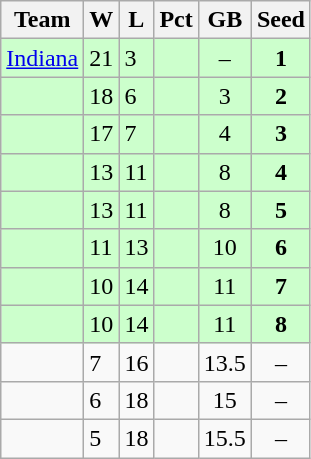<table class=wikitable>
<tr>
<th>Team</th>
<th>W</th>
<th>L</th>
<th>Pct</th>
<th>GB</th>
<th>Seed</th>
</tr>
<tr bgcolor="#ccffcc">
<td><a href='#'>Indiana</a></td>
<td>21</td>
<td>3</td>
<td></td>
<td style="text-align:center;">–</td>
<td style="text-align:center;"><strong>1</strong></td>
</tr>
<tr bgcolor="#ccffcc">
<td></td>
<td>18</td>
<td>6</td>
<td></td>
<td style="text-align:center;">3</td>
<td style="text-align:center;"><strong>2</strong></td>
</tr>
<tr bgcolor="#ccffcc">
<td></td>
<td>17</td>
<td>7</td>
<td></td>
<td style="text-align:center;">4</td>
<td style="text-align:center;"><strong>3</strong></td>
</tr>
<tr bgcolor="#ccffcc">
<td></td>
<td>13</td>
<td>11</td>
<td></td>
<td style="text-align:center;">8</td>
<td style="text-align:center;"><strong>4</strong></td>
</tr>
<tr bgcolor="#ccffcc">
<td></td>
<td>13</td>
<td>11</td>
<td></td>
<td style="text-align:center;">8</td>
<td style="text-align:center;"><strong>5</strong></td>
</tr>
<tr bgcolor="#ccffcc">
<td></td>
<td>11</td>
<td>13</td>
<td></td>
<td style="text-align:center;">10</td>
<td style="text-align:center;"><strong>6</strong></td>
</tr>
<tr bgcolor="#ccffcc">
<td></td>
<td>10</td>
<td>14</td>
<td></td>
<td style="text-align:center;">11</td>
<td style="text-align:center;"><strong>7</strong></td>
</tr>
<tr bgcolor="#ccffcc">
<td></td>
<td>10</td>
<td>14</td>
<td></td>
<td style="text-align:center;">11</td>
<td style="text-align:center;"><strong>8</strong></td>
</tr>
<tr>
<td></td>
<td>7</td>
<td>16</td>
<td></td>
<td style="text-align:center;">13.5</td>
<td style="text-align:center;">–</td>
</tr>
<tr>
<td></td>
<td>6</td>
<td>18</td>
<td></td>
<td style="text-align:center;">15</td>
<td style="text-align:center;">–</td>
</tr>
<tr>
<td></td>
<td>5</td>
<td>18</td>
<td></td>
<td style="text-align:center;">15.5</td>
<td style="text-align:center;">–</td>
</tr>
</table>
